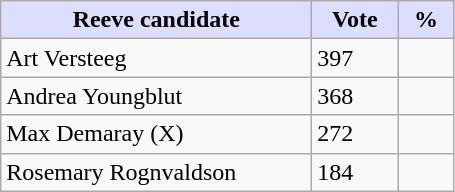<table class="wikitable">
<tr>
<th style="background:#ddf; width:200px;">Reeve candidate </th>
<th style="background:#ddf; width:50px;">Vote</th>
<th style="background:#ddf; width:30px;">%</th>
</tr>
<tr>
<td>Art Versteeg</td>
<td>397</td>
<td></td>
</tr>
<tr>
<td>Andrea Youngblut</td>
<td>368</td>
<td></td>
</tr>
<tr>
<td>Max Demaray (X)</td>
<td>272</td>
<td></td>
</tr>
<tr>
<td>Rosemary Rognvaldson</td>
<td>184</td>
<td></td>
</tr>
</table>
